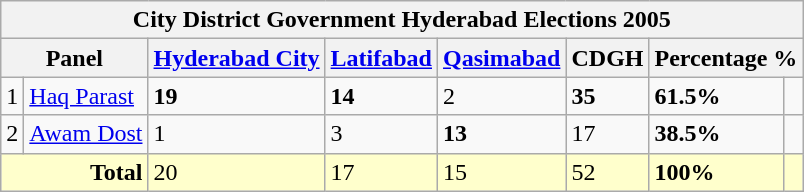<table class="wikitable">
<tr>
<th colspan="8">City District Government Hyderabad Elections 2005</th>
</tr>
<tr>
<th colspan="2">Panel</th>
<th><a href='#'>Hyderabad City</a></th>
<th><a href='#'>Latifabad</a></th>
<th><a href='#'>Qasimabad</a></th>
<th>CDGH</th>
<th colspan="2">Percentage %</th>
</tr>
<tr>
<td>1</td>
<td> <a href='#'>Haq Parast</a></td>
<td><strong>19</strong></td>
<td><strong>14</strong></td>
<td>2</td>
<td><strong>35</strong></td>
<td><strong>61.5%</strong></td>
<td></td>
</tr>
<tr>
<td>2</td>
<td> <a href='#'>Awam Dost</a></td>
<td>1</td>
<td>3</td>
<td><strong>13</strong></td>
<td>17</td>
<td><strong>38.5%</strong></td>
<td></td>
</tr>
<tr style="border: 1px solid black; background: #ffffcc;">
<td colspan="2" align="right"><strong>Total</strong></td>
<td>20</td>
<td>17</td>
<td>15</td>
<td>52</td>
<td><strong>100%</strong></td>
<td></td>
</tr>
</table>
